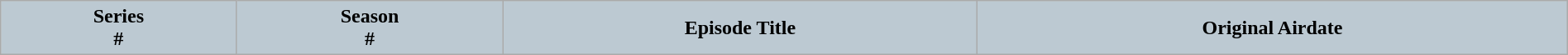<table class="wikitable plainrowheaders" style="margin: auto; width: 100%">
<tr style="background:#BCC9D2; color:black;">
<th style="background-color: #BCC9D2;">Series<br>#</th>
<th style="background-color: #BCC9D2;">Season<br>#</th>
<th style="background-color: #BCC9D2;">Episode Title</th>
<th style="background-color: #BCC9D2;">Original Airdate<br>






















</th>
</tr>
</table>
